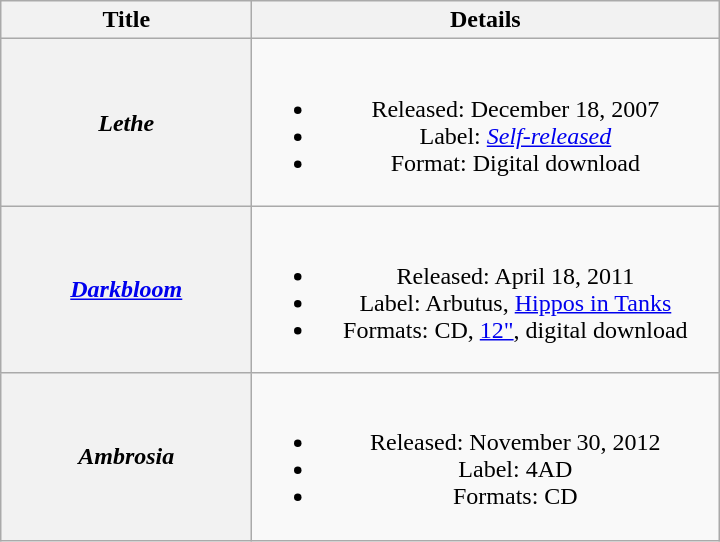<table class="wikitable plainrowheaders" style="text-align:center">
<tr>
<th scope="col" style="width:10em;">Title</th>
<th scope="col" style="width:19em;">Details</th>
</tr>
<tr>
<th scope="row"><em>Lethe</em></th>
<td><br><ul><li>Released: December 18, 2007</li><li>Label: <a href='#'><em>Self-released</em></a></li><li>Format: Digital download</li></ul></td>
</tr>
<tr>
<th scope="row"><em><a href='#'>Darkbloom</a></em> <br> </th>
<td><br><ul><li>Released: April 18, 2011</li><li>Label: Arbutus, <a href='#'>Hippos in Tanks</a></li><li>Formats: CD, <a href='#'>12"</a>, digital download</li></ul></td>
</tr>
<tr>
<th scope="row"><em>Ambrosia</em></th>
<td><br><ul><li>Released: November 30, 2012</li><li>Label: 4AD</li><li>Formats: CD</li></ul></td>
</tr>
</table>
